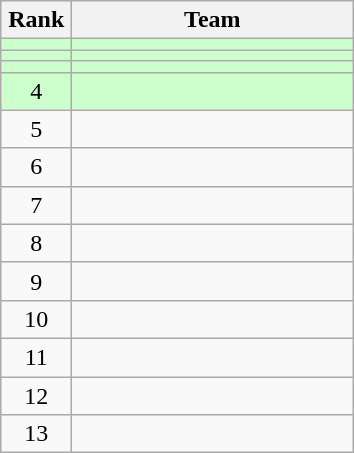<table class="wikitable" style="text-align: center;">
<tr>
<th width=40>Rank</th>
<th width=180>Team</th>
</tr>
<tr bgcolor=#CCFFCC>
<td></td>
<td style="text-align:left;"></td>
</tr>
<tr bgcolor=#CCFFCC>
<td></td>
<td style="text-align:left;"></td>
</tr>
<tr bgcolor=#CCFFCC>
<td></td>
<td style="text-align:left;"></td>
</tr>
<tr bgcolor=#CCFFCC>
<td>4</td>
<td style="text-align:left;"></td>
</tr>
<tr>
<td>5</td>
<td style="text-align:left;"></td>
</tr>
<tr>
<td>6</td>
<td style="text-align:left;"></td>
</tr>
<tr>
<td>7</td>
<td style="text-align:left;"></td>
</tr>
<tr>
<td>8</td>
<td style="text-align:left;"></td>
</tr>
<tr>
<td>9</td>
<td style="text-align:left;"></td>
</tr>
<tr>
<td>10</td>
<td style="text-align:left;"></td>
</tr>
<tr>
<td>11</td>
<td style="text-align:left;"></td>
</tr>
<tr>
<td>12</td>
<td style="text-align:left;"></td>
</tr>
<tr>
<td>13</td>
<td style="text-align:left;"></td>
</tr>
</table>
